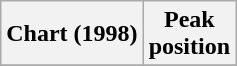<table class="wikitable plainrowheaders" style="text-align:center">
<tr>
<th scope="col">Chart (1998)</th>
<th scope="col">Peak<br>position</th>
</tr>
<tr>
</tr>
</table>
